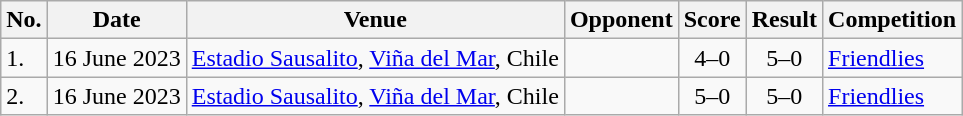<table class="wikitable">
<tr>
<th>No.</th>
<th>Date</th>
<th>Venue</th>
<th>Opponent</th>
<th>Score</th>
<th>Result</th>
<th>Competition</th>
</tr>
<tr>
<td>1.</td>
<td>16 June 2023</td>
<td><a href='#'>Estadio Sausalito</a>, <a href='#'>Viña del Mar</a>, Chile</td>
<td></td>
<td align="center">4–0</td>
<td align="center">5–0</td>
<td><a href='#'>Friendlies</a></td>
</tr>
<tr>
<td>2.</td>
<td>16 June 2023</td>
<td><a href='#'>Estadio Sausalito</a>, <a href='#'>Viña del Mar</a>, Chile</td>
<td></td>
<td align="center">5–0</td>
<td align="center">5–0</td>
<td><a href='#'>Friendlies</a></td>
</tr>
</table>
